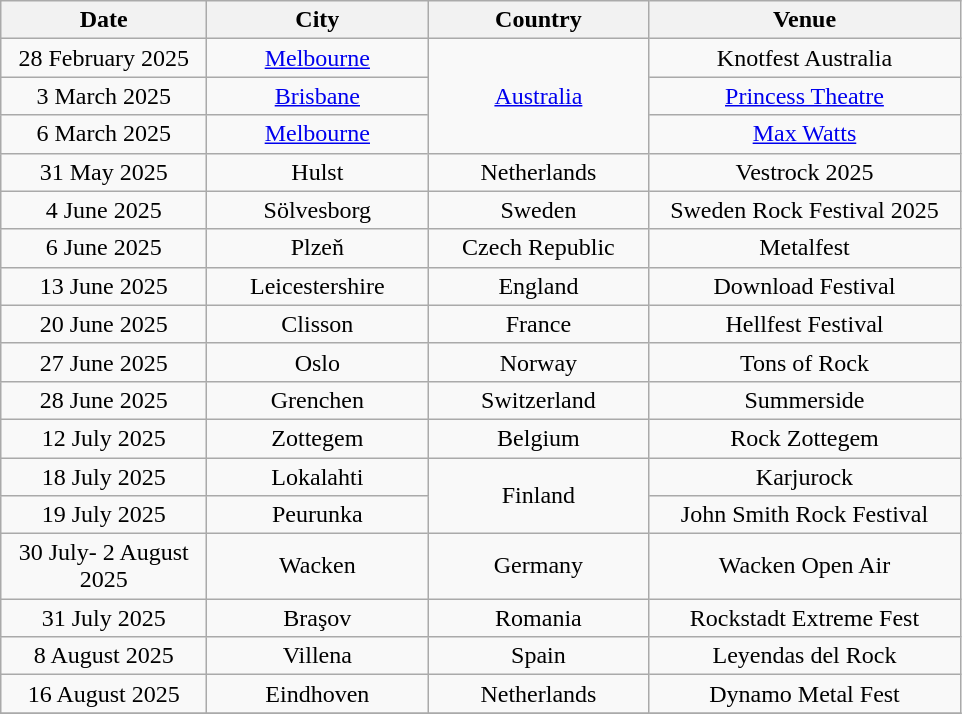<table class="wikitable" style="text-align:center;">
<tr>
<th width="130">Date</th>
<th width="140">City</th>
<th width="140">Country</th>
<th width="200">Venue</th>
</tr>
<tr>
<td>28 February 2025</td>
<td><a href='#'>Melbourne</a></td>
<td rowspan="3"><a href='#'>Australia</a></td>
<td>Knotfest Australia</td>
</tr>
<tr>
<td>3 March 2025</td>
<td><a href='#'>Brisbane</a></td>
<td><a href='#'>Princess Theatre</a></td>
</tr>
<tr>
<td>6 March 2025</td>
<td><a href='#'>Melbourne</a></td>
<td><a href='#'>Max Watts</a></td>
</tr>
<tr>
<td>31 May 2025</td>
<td>Hulst</td>
<td>Netherlands</td>
<td>Vestrock 2025</td>
</tr>
<tr>
<td>4 June 2025</td>
<td>Sölvesborg</td>
<td>Sweden</td>
<td>Sweden Rock Festival 2025</td>
</tr>
<tr>
<td>6 June 2025</td>
<td>Plzeň</td>
<td>Czech Republic</td>
<td>Metalfest</td>
</tr>
<tr>
<td>13 June 2025</td>
<td>Leicestershire</td>
<td>England</td>
<td>Download Festival</td>
</tr>
<tr>
<td>20 June 2025</td>
<td>Clisson</td>
<td>France</td>
<td>Hellfest Festival</td>
</tr>
<tr>
<td>27 June 2025</td>
<td>Oslo</td>
<td>Norway</td>
<td>Tons of Rock</td>
</tr>
<tr>
<td>28 June 2025</td>
<td>Grenchen</td>
<td>Switzerland</td>
<td>Summerside</td>
</tr>
<tr>
<td>12 July 2025</td>
<td>Zottegem</td>
<td>Belgium</td>
<td>Rock Zottegem</td>
</tr>
<tr>
<td>18 July 2025</td>
<td>Lokalahti</td>
<td rowspan="2">Finland</td>
<td>Karjurock</td>
</tr>
<tr>
<td>19 July 2025</td>
<td>Peurunka</td>
<td>John Smith Rock Festival</td>
</tr>
<tr>
<td>30 July- 2 August 2025</td>
<td>Wacken</td>
<td>Germany</td>
<td>Wacken Open Air</td>
</tr>
<tr>
<td>31 July 2025</td>
<td>Braşov</td>
<td>Romania</td>
<td>Rockstadt Extreme Fest</td>
</tr>
<tr>
<td>8 August 2025</td>
<td>Villena</td>
<td>Spain</td>
<td>Leyendas del Rock</td>
</tr>
<tr>
<td>16 August 2025</td>
<td>Eindhoven</td>
<td>Netherlands</td>
<td>Dynamo Metal Fest</td>
</tr>
<tr>
</tr>
</table>
